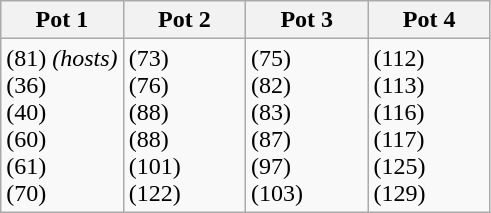<table class="wikitable">
<tr>
<th width=25%>Pot 1</th>
<th width=25%>Pot 2</th>
<th width=25%>Pot 3</th>
<th width=25%>Pot 4</th>
</tr>
<tr>
<td> (81) <em>(hosts)</em><br> (36)<br> (40)<br> (60)<br> (61)<br> (70)</td>
<td> (73)<br> (76)<br> (88)<br> (88)<br> (101)<br> (122)</td>
<td> (75)<br> (82)<br> (83)<br> (87)<br> (97)<br> (103)</td>
<td> (112)<br> (113)<br> (116)<br> (117)<br> (125)<br> (129)</td>
</tr>
</table>
